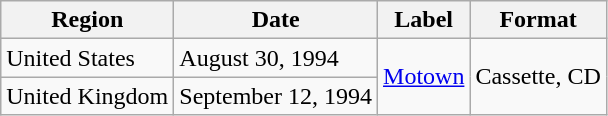<table class="wikitable">
<tr>
<th>Region</th>
<th>Date</th>
<th>Label</th>
<th>Format</th>
</tr>
<tr>
<td>United States</td>
<td>August 30, 1994</td>
<td rowspan="2"><a href='#'>Motown</a></td>
<td rowspan="2">Cassette, CD</td>
</tr>
<tr>
<td>United Kingdom</td>
<td>September 12, 1994</td>
</tr>
</table>
